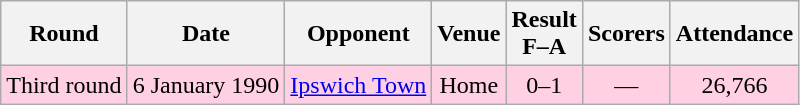<table class="wikitable" style="text-align:center;">
<tr>
<th>Round</th>
<th>Date</th>
<th>Opponent</th>
<th>Venue</th>
<th>Result<br>F–A</th>
<th class=unsortable>Scorers</th>
<th>Attendance</th>
</tr>
<tr bgcolor="#ffd0e3">
<td>Third round</td>
<td>6 January 1990</td>
<td><a href='#'>Ipswich Town</a></td>
<td>Home</td>
<td>0–1</td>
<td>—</td>
<td>26,766</td>
</tr>
</table>
